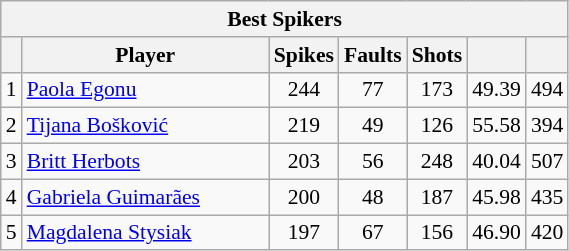<table class="wikitable sortable" style=font-size:90%>
<tr>
<th colspan=7>Best Spikers</th>
</tr>
<tr>
<th></th>
<th width=158>Player</th>
<th width=20>Spikes</th>
<th width=20>Faults</th>
<th width=20>Shots</th>
<th width=20></th>
<th width=20></th>
</tr>
<tr>
<td align=center>1</td>
<td> <a href='#'>Paola Egonu</a></td>
<td align=center>244</td>
<td align=center>77</td>
<td align=center>173</td>
<td align=center>49.39</td>
<td align=center>494</td>
</tr>
<tr>
<td align=center>2</td>
<td> <a href='#'>Tijana Bošković</a></td>
<td align=center>219</td>
<td align=center>49</td>
<td align=center>126</td>
<td align=center>55.58</td>
<td align=center>394</td>
</tr>
<tr>
<td align=center>3</td>
<td> <a href='#'>Britt Herbots</a></td>
<td align=center>203</td>
<td align=center>56</td>
<td align=center>248</td>
<td align=center>40.04</td>
<td align=center>507</td>
</tr>
<tr>
<td align=center>4</td>
<td> <a href='#'>Gabriela Guimarães</a></td>
<td align=center>200</td>
<td align=center>48</td>
<td align=center>187</td>
<td align=center>45.98</td>
<td align=center>435</td>
</tr>
<tr>
<td align=center>5</td>
<td> <a href='#'>Magdalena Stysiak</a></td>
<td align=center>197</td>
<td align=center>67</td>
<td align=center>156</td>
<td align=center>46.90</td>
<td align=center>420</td>
</tr>
</table>
